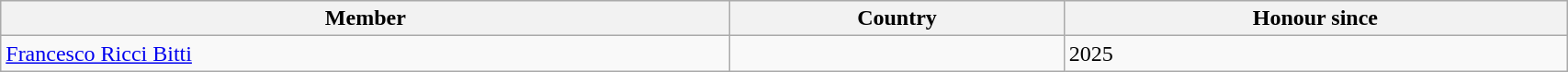<table class="sortable wikitable" width=90%>
<tr bgcolor=#efefef>
<th>Member</th>
<th>Country</th>
<th>Honour since</th>
</tr>
<tr>
<td><a href='#'>Francesco Ricci Bitti</a></td>
<td></td>
<td>2025</td>
</tr>
</table>
